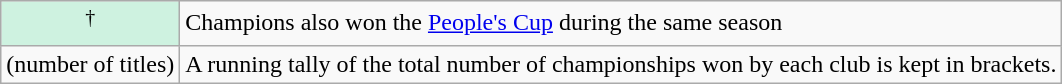<table class="wikitable">
<tr 1928/>
<td bgcolor="#CEF2E0" align="center"><sup>†</sup></td>
<td>Champions also won the <a href='#'>People's Cup</a> during the same season</td>
</tr>
<tr>
<td align="center">(number of titles)</td>
<td>A running tally of the total number of championships won by each club is kept in brackets.</td>
</tr>
</table>
